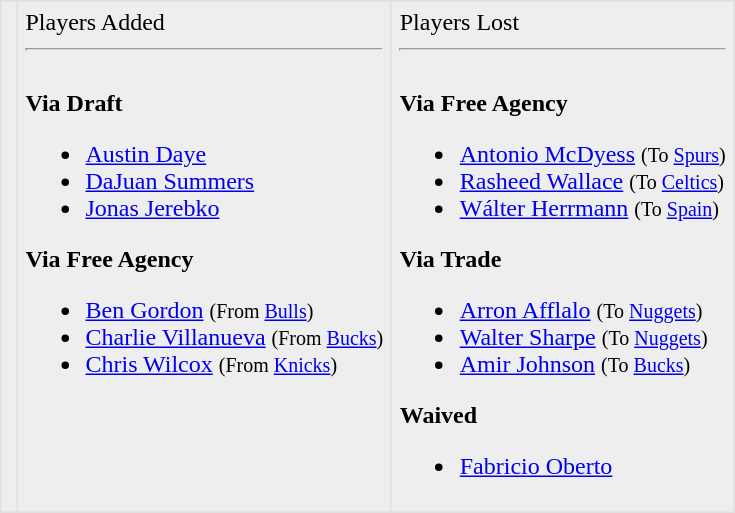<table border=1 style="border-collapse:collapse; background-color:#eeeeee" bordercolor="#DFDFDF" cellpadding="5">
<tr>
<td><br> <br></td>
<td valign="top">Players Added <hr><br><strong>Via Draft</strong><ul><li><a href='#'>Austin Daye</a></li><li><a href='#'>DaJuan Summers</a></li><li><a href='#'>Jonas Jerebko</a></li></ul><strong>Via Free Agency</strong><ul><li><a href='#'>Ben Gordon</a> <small>(From <a href='#'>Bulls</a>)</small></li><li><a href='#'>Charlie Villanueva</a> <small>(From <a href='#'>Bucks</a>)</small></li><li><a href='#'>Chris Wilcox</a> <small>(From <a href='#'>Knicks</a>)</small></li></ul></td>
<td valign="top">Players Lost <hr><br><strong>Via Free Agency</strong><ul><li><a href='#'>Antonio McDyess</a> <small>(To <a href='#'>Spurs</a>)</small></li><li><a href='#'>Rasheed Wallace</a> <small>(To <a href='#'>Celtics</a>)</small></li><li><a href='#'>Wálter Herrmann</a> <small>(To <a href='#'>Spain</a>)</small></li></ul><strong>Via Trade</strong><ul><li><a href='#'>Arron Afflalo</a> <small>(To <a href='#'>Nuggets</a>)</small></li><li><a href='#'>Walter Sharpe</a> <small>(To <a href='#'>Nuggets</a>)</small></li><li><a href='#'>Amir Johnson</a> <small>(To <a href='#'>Bucks</a>)</small></li></ul><strong>Waived</strong><ul><li><a href='#'>Fabricio Oberto</a></li></ul></td>
</tr>
</table>
